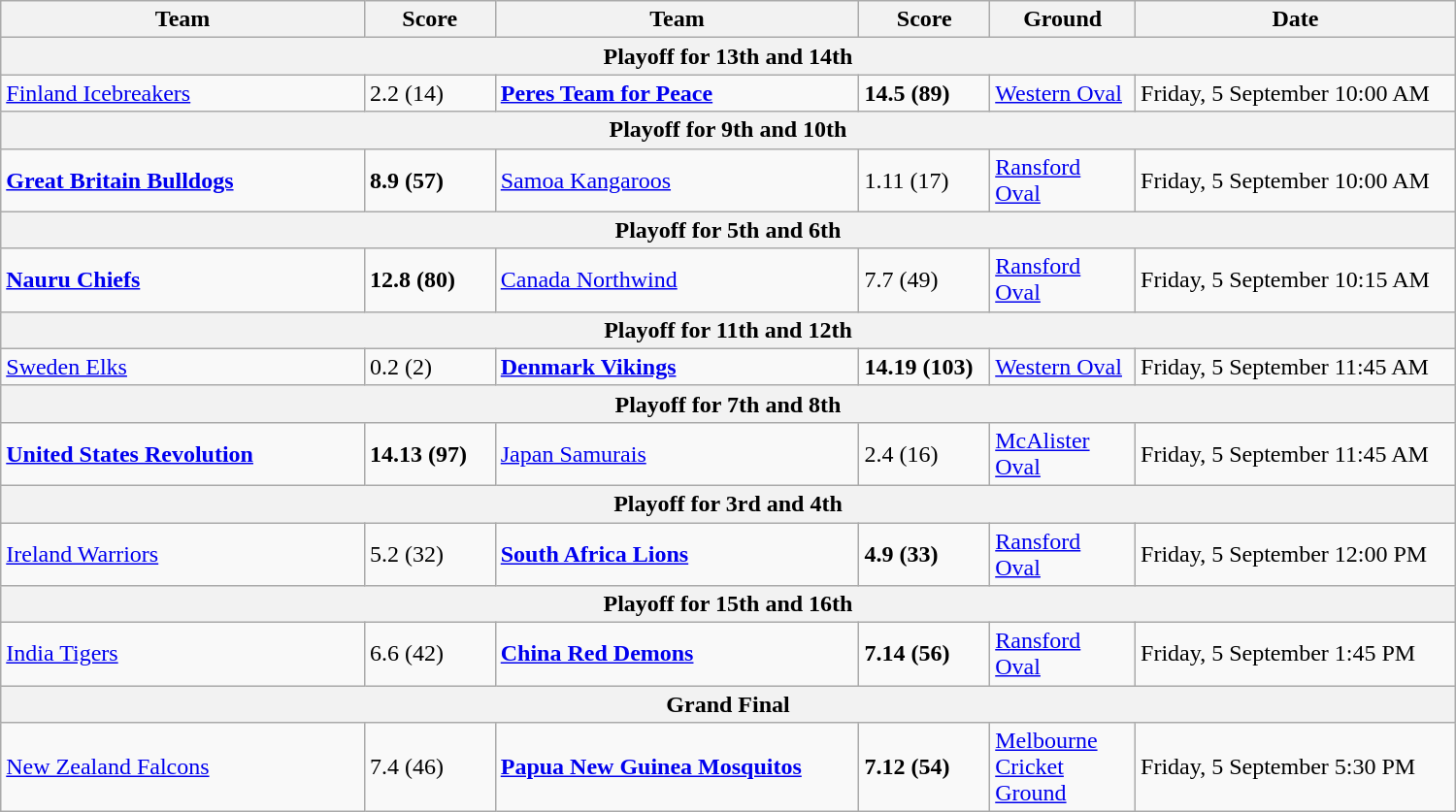<table class="wikitable" width=1000>
<tr>
<th width=25%>Team</th>
<th width=9%>Score</th>
<th width=25%>Team</th>
<th width=9%>Score</th>
<th width=10%>Ground</th>
<th width=22%>Date</th>
</tr>
<tr>
<th colspan="6">Playoff for 13th and 14th</th>
</tr>
<tr>
<td> <a href='#'>Finland Icebreakers</a></td>
<td>2.2 (14)</td>
<td> <strong><a href='#'>Peres Team for Peace</a></strong></td>
<td><strong>14.5 (89)</strong></td>
<td><a href='#'>Western Oval</a></td>
<td>Friday, 5 September 10:00 AM</td>
</tr>
<tr>
<th colspan="6">Playoff for 9th and 10th</th>
</tr>
<tr>
<td> <strong><a href='#'>Great Britain Bulldogs</a></strong></td>
<td><strong>8.9 (57)</strong></td>
<td> <a href='#'>Samoa Kangaroos</a></td>
<td>1.11 (17)</td>
<td><a href='#'>Ransford Oval</a></td>
<td>Friday, 5 September 10:00 AM</td>
</tr>
<tr>
<th colspan="6">Playoff for 5th and 6th</th>
</tr>
<tr>
<td> <strong><a href='#'>Nauru Chiefs</a></strong></td>
<td><strong>12.8 (80)</strong></td>
<td> <a href='#'>Canada Northwind</a></td>
<td>7.7 (49)</td>
<td><a href='#'>Ransford Oval</a></td>
<td>Friday, 5 September 10:15 AM</td>
</tr>
<tr>
<th colspan="6">Playoff for 11th and 12th</th>
</tr>
<tr style="vertical-align: top;">
<td> <a href='#'>Sweden Elks</a></td>
<td>0.2 (2)</td>
<td> <strong><a href='#'>Denmark Vikings</a></strong></td>
<td><strong>14.19 (103)</strong></td>
<td><a href='#'>Western Oval</a></td>
<td>Friday, 5 September 11:45 AM</td>
</tr>
<tr>
<th colspan="6">Playoff for 7th and 8th</th>
</tr>
<tr>
<td> <strong><a href='#'>United States Revolution</a></strong></td>
<td><strong>14.13 (97)</strong></td>
<td> <a href='#'>Japan Samurais</a></td>
<td>2.4 (16)</td>
<td><a href='#'>McAlister Oval</a></td>
<td>Friday, 5 September 11:45 AM</td>
</tr>
<tr>
<th colspan="6">Playoff for 3rd and 4th</th>
</tr>
<tr>
<td> <a href='#'>Ireland Warriors</a></td>
<td>5.2 (32)</td>
<td> <strong><a href='#'>South Africa Lions</a></strong></td>
<td><strong>4.9 (33)</strong></td>
<td><a href='#'>Ransford Oval</a></td>
<td>Friday, 5 September 12:00 PM</td>
</tr>
<tr>
<th colspan="6">Playoff for 15th and 16th</th>
</tr>
<tr>
<td> <a href='#'>India Tigers</a></td>
<td>6.6 (42)</td>
<td> <strong><a href='#'>China Red Demons</a></strong></td>
<td><strong>7.14 (56)</strong></td>
<td><a href='#'>Ransford Oval</a></td>
<td>Friday, 5 September 1:45 PM</td>
</tr>
<tr>
<th colspan="6">Grand Final</th>
</tr>
<tr>
<td> <a href='#'>New Zealand Falcons</a></td>
<td>7.4 (46)</td>
<td> <strong><a href='#'>Papua New Guinea Mosquitos</a></strong></td>
<td><strong>7.12 (54)</strong></td>
<td><a href='#'>Melbourne Cricket Ground</a></td>
<td>Friday, 5 September 5:30 PM</td>
</tr>
</table>
